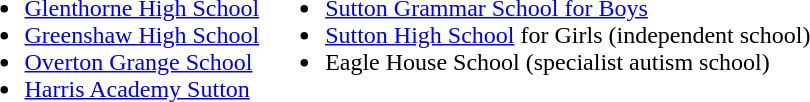<table>
<tr>
<td valign="top"><br><ul><li><a href='#'>Glenthorne High School</a></li><li><a href='#'>Greenshaw High School</a></li><li><a href='#'>Overton Grange School</a></li><li><a href='#'>Harris Academy Sutton</a></li></ul></td>
<td valign="top"><br><ul><li><a href='#'>Sutton Grammar School for Boys</a></li><li><a href='#'>Sutton High School</a> for Girls (independent school)</li><li>Eagle House School (specialist autism school)</li></ul></td>
</tr>
</table>
